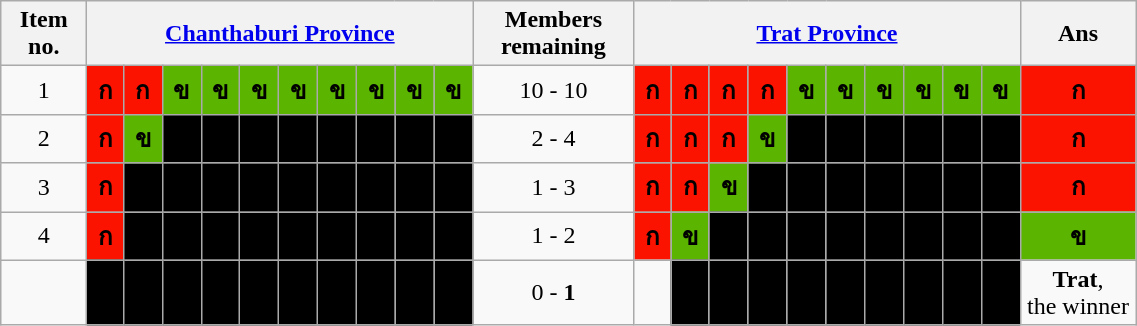<table class="wikitable" style="text-align: center">
<tr>
<th width=50px>Item no.</th>
<th colspan=10 width=250px> <a href='#'>Chanthaburi Province</a></th>
<th width=100px>Members remaining</th>
<th colspan=10 width=250px> <a href='#'>Trat Province</a></th>
<th width=70px>Ans</th>
</tr>
<tr>
<td>1</td>
<td style = "background:#fb1300;"><strong>ก</strong></td>
<td style="background:#fb1300;"><strong>ก</strong></td>
<td style="background:#5bb400;"><strong>ข</strong></td>
<td style="background:#5bb400;"><strong>ข</strong></td>
<td style="background:#5bb400;"><strong>ข</strong></td>
<td style="background:#5bb400;"><strong>ข</strong></td>
<td style="background:#5bb400;"><strong>ข</strong></td>
<td style="background:#5bb400;"><strong>ข</strong></td>
<td style="background:#5bb400;"><strong>ข</strong></td>
<td style="background:#5bb400;"><strong>ข</strong></td>
<td>10 - 10</td>
<td style = "background:#fb1300;"><strong>ก</strong></td>
<td style="background:#fb1300;"><strong>ก</strong></td>
<td style="background:#fb1300;"><strong>ก</strong></td>
<td style="background:#fb1300;"><strong>ก</strong></td>
<td style="background:#5bb400;"><strong>ข</strong></td>
<td style="background:#5bb400;"><strong>ข</strong></td>
<td style="background:#5bb400;"><strong>ข</strong></td>
<td style="background:#5bb400;"><strong>ข</strong></td>
<td style="background:#5bb400;"><strong>ข</strong></td>
<td style="background:#5bb400;"><strong>ข</strong></td>
<td style = "background:#fb1300;"><strong>ก</strong></td>
</tr>
<tr>
<td>2</td>
<td style = "background:#fb1300;"><strong>ก</strong></td>
<td style="background:#5bb400;"><strong>ข</strong></td>
<td style="background:#000000;"></td>
<td style="background:#000000;"></td>
<td style="background:#000000;"></td>
<td style="background:#000000;"></td>
<td style="background:#000000;"></td>
<td style="background:#000000;"></td>
<td style="background:#000000;"></td>
<td style="background:#000000;"></td>
<td>2 - 4</td>
<td style = "background:#fb1300;"><strong>ก</strong></td>
<td style="background:#fb1300;"><strong>ก</strong></td>
<td style="background:#fb1300;"><strong>ก</strong></td>
<td style="background:#5bb400;"><strong>ข</strong></td>
<td style="background:#000000;"></td>
<td style="background:#000000;"></td>
<td style="background:#000000;"></td>
<td style="background:#000000;"></td>
<td style="background:#000000;"></td>
<td style="background:#000000;"></td>
<td style = "background:#fb1300;"><strong>ก</strong></td>
</tr>
<tr>
<td>3</td>
<td style = "background:#fb1300;"><strong>ก</strong></td>
<td style="background:#000000;"></td>
<td style="background:#000000;"></td>
<td style="background:#000000;"></td>
<td style="background:#000000;"></td>
<td style="background:#000000;"></td>
<td style="background:#000000;"></td>
<td style="background:#000000;"></td>
<td style="background:#000000;"></td>
<td style="background:#000000;"></td>
<td>1 - 3</td>
<td style = "background:#fb1300;"><strong>ก</strong></td>
<td style="background:#fb1300;"><strong>ก</strong></td>
<td style="background:#5bb400;"><strong>ข</strong></td>
<td style="background:#000000;"></td>
<td style="background:#000000;"></td>
<td style="background:#000000;"></td>
<td style="background:#000000;"></td>
<td style="background:#000000;"></td>
<td style="background:#000000;"></td>
<td style="background:#000000;"></td>
<td style = "background:#fb1300;"><strong>ก</strong></td>
</tr>
<tr>
<td>4</td>
<td style = "background:#fb1300;"><strong>ก</strong></td>
<td style="background:#000000;"></td>
<td style="background:#000000;"></td>
<td style="background:#000000;"></td>
<td style="background:#000000;"></td>
<td style="background:#000000;"></td>
<td style="background:#000000;"></td>
<td style="background:#000000;"></td>
<td style="background:#000000;"></td>
<td style="background:#000000;"></td>
<td>1 - 2</td>
<td style = "background:#fb1300;"><strong>ก</strong></td>
<td style="background:#5bb400;"><strong>ข</strong></td>
<td style="background:#000000;"></td>
<td style="background:#000000;"></td>
<td style="background:#000000;"></td>
<td style="background:#000000;"></td>
<td style="background:#000000;"></td>
<td style="background:#000000;"></td>
<td style="background:#000000;"></td>
<td style="background:#000000;"></td>
<td style = "background:#5bb400;"><strong>ข</strong></td>
</tr>
<tr>
<td></td>
<td style = "background:#000000;"></td>
<td style="background:#000000;"></td>
<td style="background:#000000;"></td>
<td style="background:#000000;"></td>
<td style="background:#000000;"></td>
<td style="background:#000000;"></td>
<td style="background:#000000;"></td>
<td style="background:#000000;"></td>
<td style="background:#000000;"></td>
<td style="background:#000000;"></td>
<td>0 - <strong>1</strong></td>
<td></td>
<td style="background:#000000;"></td>
<td style="background:#000000;"></td>
<td style="background:#000000;"></td>
<td style="background:#000000;"></td>
<td style="background:#000000;"></td>
<td style="background:#000000;"></td>
<td style="background:#000000;"></td>
<td style="background:#000000;"></td>
<td style="background:#000000;"></td>
<td><strong>Trat</strong>,<br> the winner</td>
</tr>
</table>
